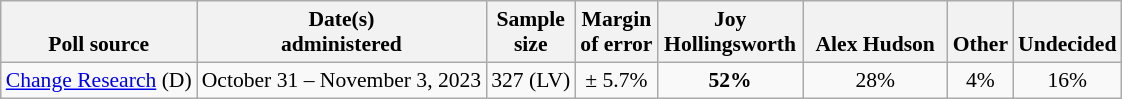<table class="wikitable" style="font-size:90%;text-align:center;">
<tr style="vertical-align:bottom">
<th>Poll source</th>
<th>Date(s)<br>administered</th>
<th>Sample<br>size</th>
<th>Margin<br>of error</th>
<th style="width:90px;">Joy Hollingsworth</th>
<th style="width:90px;">Alex Hudson</th>
<th>Other</th>
<th>Undecided</th>
</tr>
<tr>
<td style="text-align:left;"><a href='#'>Change Research</a> (D)</td>
<td>October 31 – November 3, 2023</td>
<td>327 (LV)</td>
<td>± 5.7%</td>
<td><strong>52%</strong></td>
<td>28%</td>
<td>4%</td>
<td>16%</td>
</tr>
</table>
